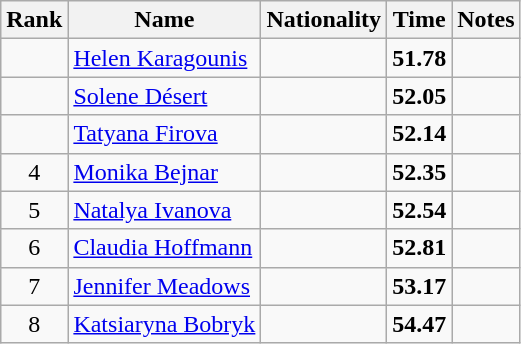<table class="wikitable sortable" style="text-align:center">
<tr>
<th>Rank</th>
<th>Name</th>
<th>Nationality</th>
<th>Time</th>
<th>Notes</th>
</tr>
<tr>
<td></td>
<td align=left><a href='#'>Helen Karagounis</a></td>
<td align=left></td>
<td><strong>51.78</strong></td>
<td></td>
</tr>
<tr>
<td></td>
<td align=left><a href='#'>Solene Désert</a></td>
<td align=left></td>
<td><strong>52.05</strong></td>
<td></td>
</tr>
<tr>
<td></td>
<td align=left><a href='#'>Tatyana Firova</a></td>
<td align=left></td>
<td><strong>52.14</strong></td>
<td></td>
</tr>
<tr>
<td>4</td>
<td align=left><a href='#'>Monika Bejnar</a></td>
<td align=left></td>
<td><strong>52.35</strong></td>
<td></td>
</tr>
<tr>
<td>5</td>
<td align=left><a href='#'>Natalya Ivanova</a></td>
<td align=left></td>
<td><strong>52.54</strong></td>
<td></td>
</tr>
<tr>
<td>6</td>
<td align=left><a href='#'>Claudia Hoffmann</a></td>
<td align=left></td>
<td><strong>52.81</strong></td>
<td></td>
</tr>
<tr>
<td>7</td>
<td align=left><a href='#'>Jennifer Meadows</a></td>
<td align=left></td>
<td><strong>53.17</strong></td>
<td></td>
</tr>
<tr>
<td>8</td>
<td align=left><a href='#'>Katsiaryna Bobryk</a></td>
<td align=left></td>
<td><strong>54.47</strong></td>
<td></td>
</tr>
</table>
